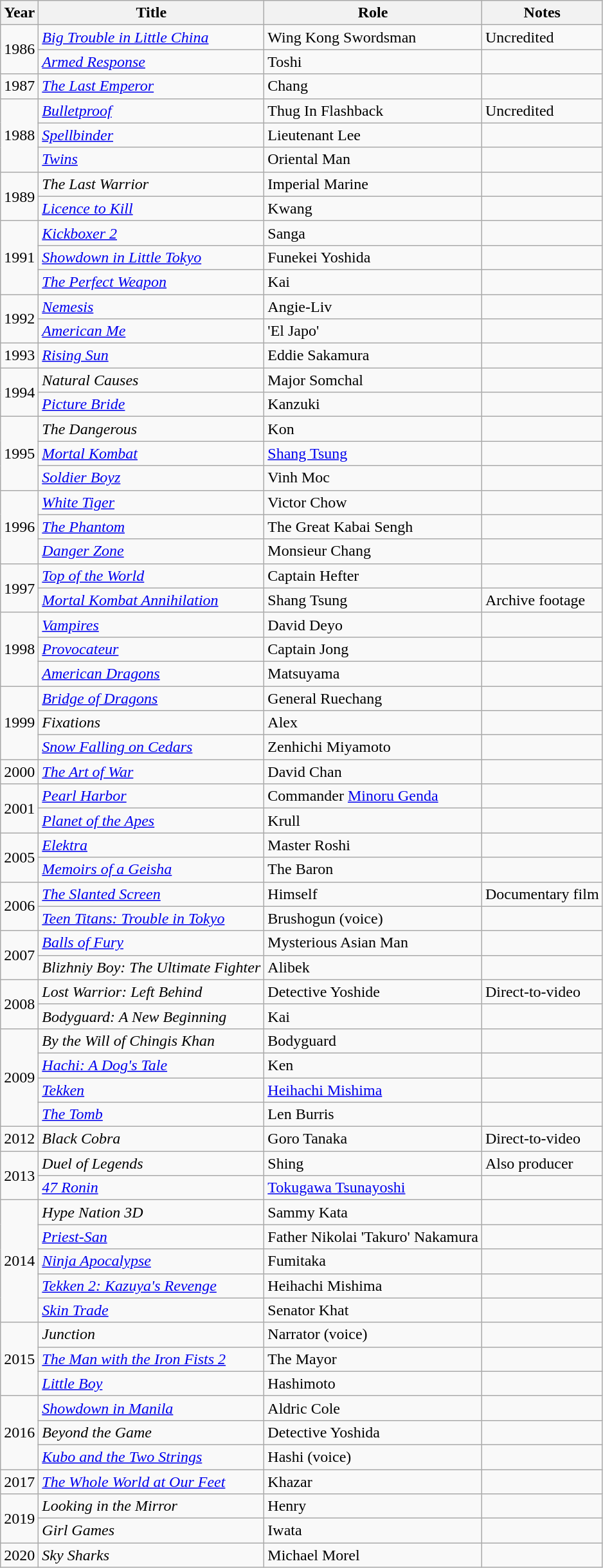<table class="wikitable sortable">
<tr>
<th>Year</th>
<th>Title</th>
<th>Role</th>
<th class="unsortable">Notes</th>
</tr>
<tr>
<td rowspan="2">1986</td>
<td><em><a href='#'>Big Trouble in Little China</a></em></td>
<td>Wing Kong Swordsman</td>
<td>Uncredited</td>
</tr>
<tr>
<td><em><a href='#'>Armed Response</a></em></td>
<td>Toshi</td>
<td></td>
</tr>
<tr>
<td>1987</td>
<td><em><a href='#'>The Last Emperor</a></em></td>
<td>Chang</td>
<td></td>
</tr>
<tr>
<td rowspan="3">1988</td>
<td><em><a href='#'>Bulletproof</a></em></td>
<td>Thug In Flashback</td>
<td>Uncredited</td>
</tr>
<tr>
<td><em><a href='#'>Spellbinder</a></em></td>
<td>Lieutenant Lee</td>
<td></td>
</tr>
<tr>
<td><em><a href='#'>Twins</a></em></td>
<td>Oriental Man</td>
<td></td>
</tr>
<tr>
<td rowspan="2">1989</td>
<td><em>The Last Warrior</em></td>
<td>Imperial Marine</td>
<td></td>
</tr>
<tr>
<td><em><a href='#'>Licence to Kill</a></em></td>
<td>Kwang</td>
<td></td>
</tr>
<tr>
<td rowspan="3">1991</td>
<td><em><a href='#'>Kickboxer 2</a></em></td>
<td>Sanga</td>
<td></td>
</tr>
<tr>
<td><em><a href='#'>Showdown in Little Tokyo</a></em></td>
<td>Funekei Yoshida</td>
<td></td>
</tr>
<tr>
<td><em><a href='#'>The Perfect Weapon</a></em></td>
<td>Kai</td>
<td></td>
</tr>
<tr>
<td rowspan="2">1992</td>
<td><em><a href='#'>Nemesis</a></em></td>
<td>Angie-Liv</td>
<td></td>
</tr>
<tr>
<td><em><a href='#'>American Me</a></em></td>
<td>'El Japo'</td>
<td></td>
</tr>
<tr>
<td>1993</td>
<td><em><a href='#'>Rising Sun</a></em></td>
<td>Eddie Sakamura</td>
<td></td>
</tr>
<tr>
<td rowspan="2">1994</td>
<td><em>Natural Causes</em></td>
<td>Major Somchal</td>
<td></td>
</tr>
<tr>
<td><em><a href='#'>Picture Bride</a></em></td>
<td>Kanzuki</td>
<td></td>
</tr>
<tr>
<td rowspan="3">1995</td>
<td><em>The Dangerous</em></td>
<td>Kon</td>
<td></td>
</tr>
<tr>
<td><em><a href='#'>Mortal Kombat</a></em></td>
<td><a href='#'>Shang Tsung</a></td>
<td></td>
</tr>
<tr>
<td><em><a href='#'>Soldier Boyz</a></em></td>
<td>Vinh Moc</td>
<td></td>
</tr>
<tr>
<td rowspan="3">1996</td>
<td><em><a href='#'>White Tiger</a></em></td>
<td>Victor Chow</td>
<td></td>
</tr>
<tr>
<td><em><a href='#'>The Phantom</a></em></td>
<td>The Great Kabai Sengh</td>
<td></td>
</tr>
<tr>
<td><em><a href='#'>Danger Zone</a></em></td>
<td>Monsieur Chang</td>
<td></td>
</tr>
<tr>
<td rowspan="2">1997</td>
<td><em><a href='#'>Top of the World</a></em></td>
<td>Captain Hefter</td>
<td></td>
</tr>
<tr>
<td><em><a href='#'>Mortal Kombat Annihilation</a></em></td>
<td>Shang Tsung</td>
<td>Archive footage</td>
</tr>
<tr>
<td rowspan="3">1998</td>
<td><em><a href='#'>Vampires</a></em></td>
<td>David Deyo</td>
<td></td>
</tr>
<tr>
<td><em><a href='#'>Provocateur</a></em></td>
<td>Captain Jong</td>
<td></td>
</tr>
<tr>
<td><em><a href='#'>American Dragons</a></em></td>
<td>Matsuyama</td>
<td></td>
</tr>
<tr>
<td rowspan="3">1999</td>
<td><em><a href='#'>Bridge of Dragons</a></em></td>
<td>General Ruechang</td>
<td></td>
</tr>
<tr>
<td><em>Fixations</em></td>
<td>Alex</td>
<td></td>
</tr>
<tr>
<td><em><a href='#'>Snow Falling on Cedars</a></em></td>
<td>Zenhichi Miyamoto</td>
<td></td>
</tr>
<tr>
<td>2000</td>
<td><em><a href='#'>The Art of War</a></em></td>
<td>David Chan</td>
<td></td>
</tr>
<tr>
<td rowspan="2">2001</td>
<td><em><a href='#'>Pearl Harbor</a></em></td>
<td>Commander <a href='#'>Minoru Genda</a></td>
<td></td>
</tr>
<tr>
<td><em><a href='#'>Planet of the Apes</a></em></td>
<td>Krull</td>
<td></td>
</tr>
<tr>
<td rowspan="2">2005</td>
<td><em><a href='#'>Elektra</a></em></td>
<td>Master Roshi</td>
<td></td>
</tr>
<tr>
<td><em><a href='#'>Memoirs of a Geisha</a></em></td>
<td>The Baron</td>
<td></td>
</tr>
<tr>
<td rowspan="2">2006</td>
<td><em><a href='#'>The Slanted Screen</a></em></td>
<td>Himself</td>
<td>Documentary film</td>
</tr>
<tr>
<td><em><a href='#'>Teen Titans: Trouble in Tokyo</a></em></td>
<td>Brushogun (voice)</td>
<td></td>
</tr>
<tr>
<td rowspan="2">2007</td>
<td><em><a href='#'>Balls of Fury</a></em></td>
<td>Mysterious Asian Man</td>
<td></td>
</tr>
<tr>
<td><em>Blizhniy Boy: The Ultimate Fighter</em></td>
<td>Alibek</td>
<td></td>
</tr>
<tr>
<td rowspan="2">2008</td>
<td><em>Lost Warrior: Left Behind</em></td>
<td>Detective Yoshide</td>
<td>Direct-to-video</td>
</tr>
<tr>
<td><em>Bodyguard: A New Beginning</em></td>
<td>Kai</td>
<td></td>
</tr>
<tr>
<td rowspan="4">2009</td>
<td><em>By the Will of Chingis Khan</em></td>
<td>Bodyguard</td>
<td></td>
</tr>
<tr>
<td><em><a href='#'>Hachi: A Dog's Tale</a></em></td>
<td>Ken</td>
<td></td>
</tr>
<tr>
<td><em><a href='#'>Tekken</a></em></td>
<td><a href='#'>Heihachi Mishima</a></td>
<td></td>
</tr>
<tr>
<td><em><a href='#'>The Tomb</a></em></td>
<td>Len Burris</td>
<td></td>
</tr>
<tr>
<td>2012</td>
<td><em>Black Cobra</em></td>
<td>Goro Tanaka</td>
<td>Direct-to-video</td>
</tr>
<tr>
<td rowspan="2">2013</td>
<td><em>Duel of Legends</em></td>
<td>Shing</td>
<td>Also producer</td>
</tr>
<tr>
<td><em><a href='#'>47 Ronin</a></em></td>
<td><a href='#'>Tokugawa Tsunayoshi</a></td>
<td></td>
</tr>
<tr>
<td rowspan="5">2014</td>
<td><em>Hype Nation 3D</em></td>
<td>Sammy Kata</td>
<td></td>
</tr>
<tr>
<td><a href='#'><em>Priest-San</em></a></td>
<td>Father Nikolai 'Takuro' Nakamura</td>
<td></td>
</tr>
<tr>
<td><em><a href='#'>Ninja Apocalypse</a></em></td>
<td>Fumitaka</td>
<td></td>
</tr>
<tr>
<td><em><a href='#'>Tekken 2: Kazuya's Revenge</a></em></td>
<td>Heihachi Mishima</td>
<td></td>
</tr>
<tr>
<td><em><a href='#'>Skin Trade</a></em></td>
<td>Senator Khat</td>
<td></td>
</tr>
<tr>
<td rowspan="3">2015</td>
<td><em>Junction</em></td>
<td>Narrator (voice)</td>
<td></td>
</tr>
<tr>
<td><em><a href='#'>The Man with the Iron Fists 2</a></em></td>
<td>The Mayor</td>
<td></td>
</tr>
<tr>
<td><em><a href='#'>Little Boy</a></em></td>
<td>Hashimoto</td>
<td></td>
</tr>
<tr>
<td rowspan="3">2016</td>
<td><em><a href='#'>Showdown in Manila</a></em></td>
<td>Aldric Cole</td>
<td></td>
</tr>
<tr>
<td><em>Beyond the Game</em></td>
<td>Detective Yoshida</td>
<td></td>
</tr>
<tr>
<td><em><a href='#'>Kubo and the Two Strings</a></em></td>
<td>Hashi (voice)</td>
<td></td>
</tr>
<tr>
<td>2017</td>
<td><em><a href='#'>The Whole World at Our Feet</a></em></td>
<td>Khazar</td>
<td></td>
</tr>
<tr>
<td rowspan="2">2019</td>
<td><em>Looking in the Mirror</em></td>
<td>Henry</td>
<td></td>
</tr>
<tr>
<td><em>Girl Games</em></td>
<td>Iwata</td>
<td></td>
</tr>
<tr>
<td>2020</td>
<td><em>Sky Sharks</em></td>
<td>Michael Morel</td>
<td></td>
</tr>
</table>
